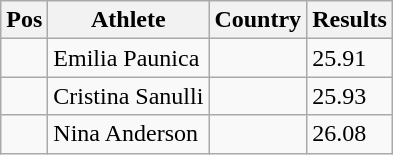<table class="wikitable">
<tr>
<th>Pos</th>
<th>Athlete</th>
<th>Country</th>
<th>Results</th>
</tr>
<tr>
<td align="center"></td>
<td>Emilia Paunica</td>
<td></td>
<td>25.91</td>
</tr>
<tr>
<td align="center"></td>
<td>Cristina Sanulli</td>
<td></td>
<td>25.93</td>
</tr>
<tr>
<td align="center"></td>
<td>Nina Anderson</td>
<td></td>
<td>26.08</td>
</tr>
</table>
